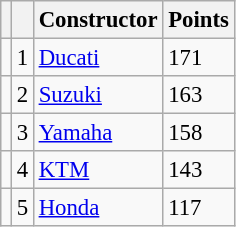<table class="wikitable" style="font-size: 95%;">
<tr>
<th></th>
<th></th>
<th>Constructor</th>
<th>Points</th>
</tr>
<tr>
<td></td>
<td align=center>1</td>
<td> <a href='#'>Ducati</a></td>
<td align=left>171</td>
</tr>
<tr>
<td></td>
<td align=center>2</td>
<td> <a href='#'>Suzuki</a></td>
<td align=left>163</td>
</tr>
<tr>
<td></td>
<td align=center>3</td>
<td> <a href='#'>Yamaha</a></td>
<td align=left>158</td>
</tr>
<tr>
<td></td>
<td align=center>4</td>
<td> <a href='#'>KTM</a></td>
<td align=left>143</td>
</tr>
<tr>
<td></td>
<td align=center>5</td>
<td> <a href='#'>Honda</a></td>
<td align=left>117</td>
</tr>
</table>
